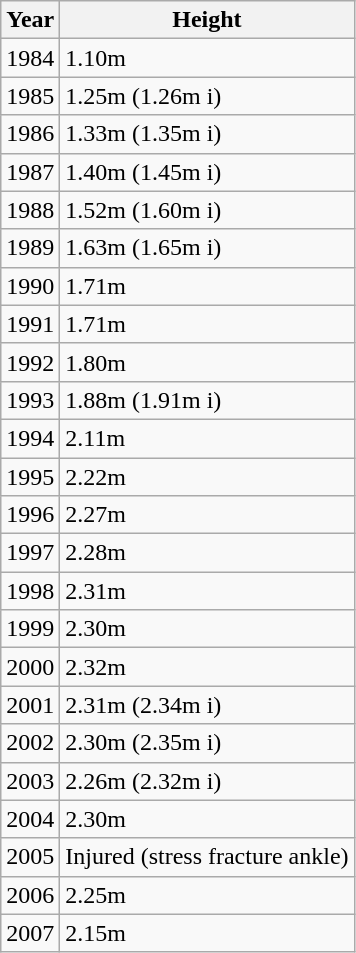<table class="wikitable">
<tr>
<th>Year</th>
<th>Height</th>
</tr>
<tr>
<td>1984</td>
<td>1.10m</td>
</tr>
<tr>
<td>1985</td>
<td>1.25m (1.26m i)</td>
</tr>
<tr>
<td>1986</td>
<td>1.33m (1.35m i)</td>
</tr>
<tr>
<td>1987</td>
<td>1.40m (1.45m i)</td>
</tr>
<tr>
<td>1988</td>
<td>1.52m (1.60m i)</td>
</tr>
<tr>
<td>1989</td>
<td>1.63m (1.65m i)</td>
</tr>
<tr>
<td>1990</td>
<td>1.71m</td>
</tr>
<tr>
<td>1991</td>
<td>1.71m</td>
</tr>
<tr>
<td>1992</td>
<td>1.80m</td>
</tr>
<tr>
<td>1993</td>
<td>1.88m (1.91m i)</td>
</tr>
<tr>
<td>1994</td>
<td>2.11m</td>
</tr>
<tr>
<td>1995</td>
<td>2.22m</td>
</tr>
<tr>
<td>1996</td>
<td>2.27m</td>
</tr>
<tr>
<td>1997</td>
<td>2.28m</td>
</tr>
<tr>
<td>1998</td>
<td>2.31m</td>
</tr>
<tr>
<td>1999</td>
<td>2.30m</td>
</tr>
<tr>
<td>2000</td>
<td>2.32m</td>
</tr>
<tr>
<td>2001</td>
<td>2.31m (2.34m i)</td>
</tr>
<tr>
<td>2002</td>
<td>2.30m (2.35m i)</td>
</tr>
<tr>
<td>2003</td>
<td>2.26m (2.32m i)</td>
</tr>
<tr>
<td>2004</td>
<td>2.30m</td>
</tr>
<tr>
<td>2005</td>
<td>Injured (stress fracture ankle)</td>
</tr>
<tr>
<td>2006</td>
<td>2.25m</td>
</tr>
<tr>
<td>2007</td>
<td>2.15m</td>
</tr>
</table>
